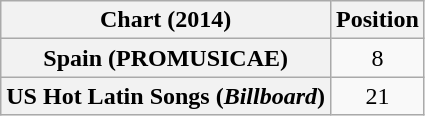<table class="wikitable plainrowheaders" style="text-align:center">
<tr>
<th>Chart (2014)</th>
<th>Position</th>
</tr>
<tr>
<th scope="row">Spain (PROMUSICAE)</th>
<td>8</td>
</tr>
<tr>
<th scope="row">US Hot Latin Songs (<em>Billboard</em>)</th>
<td>21</td>
</tr>
</table>
